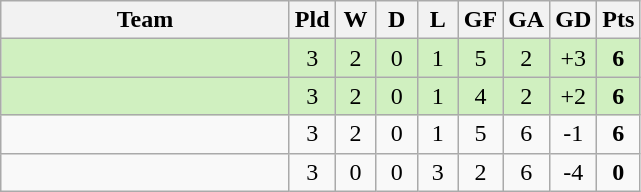<table class="wikitable" style="text-align: center;">
<tr>
<th width=185>Team</th>
<th width=20>Pld</th>
<th width=20>W</th>
<th width=20>D</th>
<th width=20>L</th>
<th width=20>GF</th>
<th width=20>GA</th>
<th width=20>GD</th>
<th width=20>Pts</th>
</tr>
<tr bgcolor="#D0F0C0">
<td align="left"></td>
<td>3</td>
<td>2</td>
<td>0</td>
<td>1</td>
<td>5</td>
<td>2</td>
<td>+3</td>
<td><strong>6</strong></td>
</tr>
<tr bgcolor="#D0F0C0">
<td align="left"></td>
<td>3</td>
<td>2</td>
<td>0</td>
<td>1</td>
<td>4</td>
<td>2</td>
<td>+2</td>
<td><strong>6</strong></td>
</tr>
<tr>
<td align="left"></td>
<td>3</td>
<td>2</td>
<td>0</td>
<td>1</td>
<td>5</td>
<td>6</td>
<td>-1</td>
<td><strong>6</strong></td>
</tr>
<tr>
<td align="left"></td>
<td>3</td>
<td>0</td>
<td>0</td>
<td>3</td>
<td>2</td>
<td>6</td>
<td>-4</td>
<td><strong>0</strong></td>
</tr>
</table>
